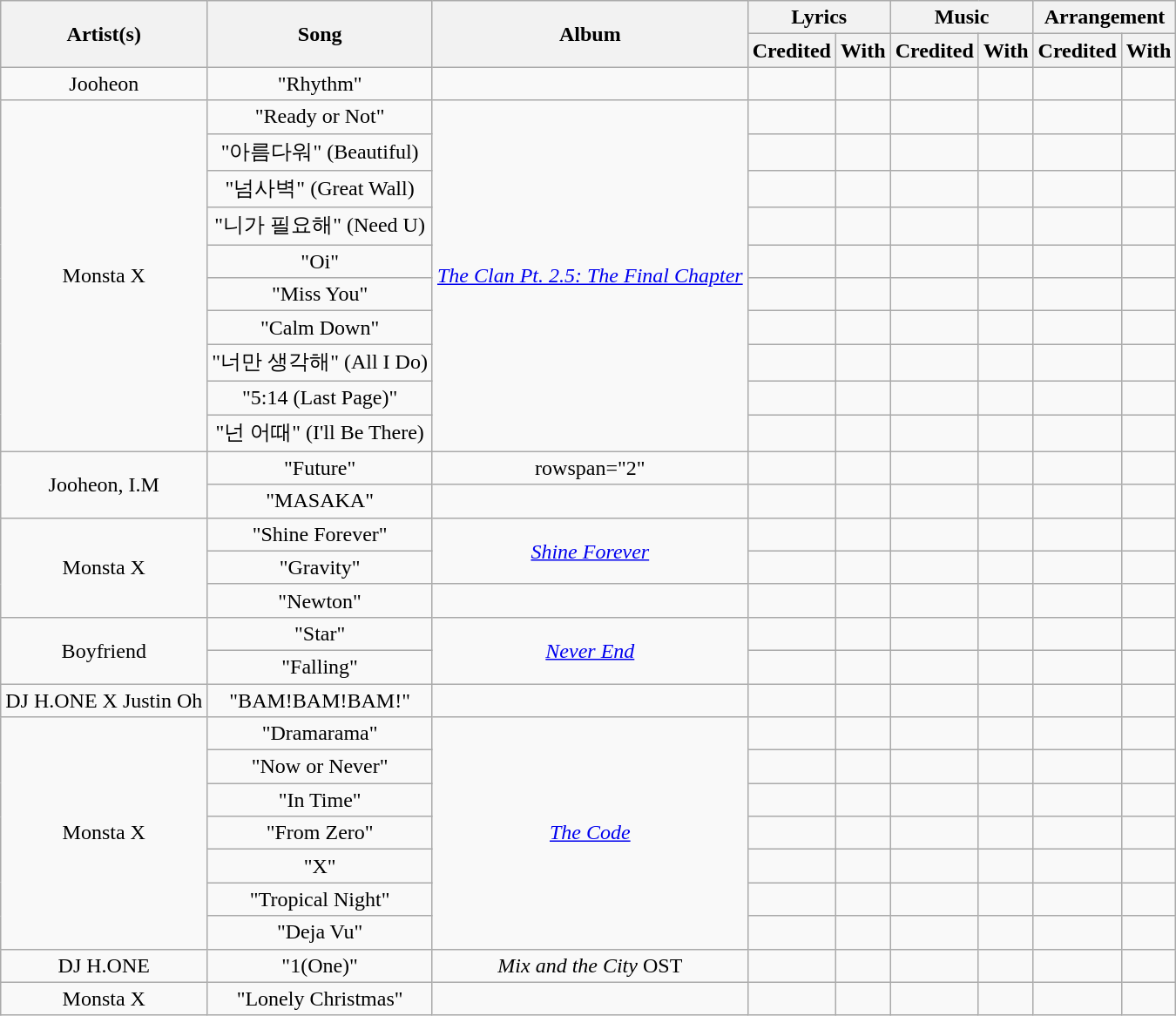<table class="wikitable" style="text-align: center;">
<tr>
<th rowspan="2">Artist(s)</th>
<th rowspan="2">Song</th>
<th rowspan="2">Album</th>
<th colspan="2">Lyrics</th>
<th colspan="2">Music</th>
<th colspan="2">Arrangement</th>
</tr>
<tr>
<th>Credited</th>
<th>With</th>
<th>Credited</th>
<th>With</th>
<th>Credited</th>
<th>With</th>
</tr>
<tr>
<td>Jooheon</td>
<td>"Rhythm"</td>
<td></td>
<td></td>
<td></td>
<td></td>
<td></td>
<td></td>
<td></td>
</tr>
<tr>
<td rowspan="10">Monsta X</td>
<td>"Ready or Not"</td>
<td rowspan="10"><em><a href='#'>The Clan Pt. 2.5: The Final Chapter</a></em></td>
<td></td>
<td></td>
<td></td>
<td></td>
<td></td>
<td></td>
</tr>
<tr>
<td>"아름다워" (Beautiful)</td>
<td></td>
<td></td>
<td></td>
<td></td>
<td></td>
<td></td>
</tr>
<tr>
<td>"넘사벽" (Great Wall)</td>
<td></td>
<td></td>
<td></td>
<td></td>
<td></td>
<td></td>
</tr>
<tr>
<td>"니가 필요해" (Need U)</td>
<td></td>
<td></td>
<td></td>
<td></td>
<td></td>
<td></td>
</tr>
<tr>
<td>"Oi"</td>
<td></td>
<td></td>
<td></td>
<td></td>
<td></td>
<td></td>
</tr>
<tr>
<td>"Miss You"</td>
<td></td>
<td></td>
<td></td>
<td></td>
<td></td>
<td></td>
</tr>
<tr>
<td>"Calm Down"</td>
<td></td>
<td></td>
<td></td>
<td></td>
<td></td>
<td></td>
</tr>
<tr>
<td>"너만 생각해" (All I Do)</td>
<td></td>
<td></td>
<td></td>
<td></td>
<td></td>
<td></td>
</tr>
<tr>
<td>"5:14 (Last Page)"</td>
<td></td>
<td></td>
<td></td>
<td></td>
<td></td>
<td></td>
</tr>
<tr>
<td>"넌 어때" (I'll Be There)</td>
<td></td>
<td></td>
<td></td>
<td></td>
<td></td>
<td></td>
</tr>
<tr>
<td rowspan="2">Jooheon, I.M</td>
<td>"Future"</td>
<td>rowspan="2" </td>
<td></td>
<td></td>
<td></td>
<td></td>
<td></td>
<td></td>
</tr>
<tr>
<td>"MASAKA"</td>
<td></td>
<td></td>
<td></td>
<td></td>
<td></td>
<td></td>
</tr>
<tr>
<td rowspan="3">Monsta X</td>
<td>"Shine Forever"</td>
<td rowspan="2"><em><a href='#'>Shine Forever</a></em></td>
<td></td>
<td></td>
<td></td>
<td></td>
<td></td>
<td></td>
</tr>
<tr>
<td>"Gravity"</td>
<td></td>
<td></td>
<td></td>
<td></td>
<td></td>
<td></td>
</tr>
<tr>
<td>"Newton"</td>
<td></td>
<td></td>
<td></td>
<td></td>
<td></td>
<td></td>
<td></td>
</tr>
<tr>
<td rowspan="2">Boyfriend</td>
<td>"Star"</td>
<td rowspan="2"><em><a href='#'>Never End</a></em></td>
<td></td>
<td></td>
<td></td>
<td></td>
<td></td>
<td></td>
</tr>
<tr>
<td>"Falling"</td>
<td></td>
<td></td>
<td></td>
<td></td>
<td></td>
<td></td>
</tr>
<tr>
<td>DJ H.ONE X Justin Oh </td>
<td>"BAM!BAM!BAM!"</td>
<td></td>
<td></td>
<td></td>
<td></td>
<td></td>
<td></td>
<td></td>
</tr>
<tr>
<td rowspan="7">Monsta X</td>
<td>"Dramarama"</td>
<td rowspan="7"><em><a href='#'>The Code</a></em></td>
<td></td>
<td></td>
<td></td>
<td></td>
<td></td>
<td></td>
</tr>
<tr>
<td>"Now or Never"</td>
<td></td>
<td></td>
<td></td>
<td></td>
<td></td>
<td></td>
</tr>
<tr>
<td>"In Time"</td>
<td></td>
<td></td>
<td></td>
<td></td>
<td></td>
<td></td>
</tr>
<tr>
<td>"From Zero"</td>
<td></td>
<td></td>
<td></td>
<td></td>
<td></td>
<td></td>
</tr>
<tr>
<td>"X"</td>
<td></td>
<td></td>
<td></td>
<td></td>
<td></td>
<td></td>
</tr>
<tr>
<td>"Tropical Night"</td>
<td></td>
<td></td>
<td></td>
<td></td>
<td></td>
<td></td>
</tr>
<tr>
<td>"Deja Vu"</td>
<td></td>
<td></td>
<td></td>
<td></td>
<td></td>
<td></td>
</tr>
<tr>
<td>DJ H.ONE</td>
<td>"1(One)"</td>
<td><em>Mix and the City</em> OST</td>
<td></td>
<td></td>
<td></td>
<td></td>
<td></td>
<td></td>
</tr>
<tr>
<td>Monsta X</td>
<td>"Lonely Christmas"</td>
<td></td>
<td></td>
<td></td>
<td></td>
<td></td>
<td></td>
<td></td>
</tr>
</table>
